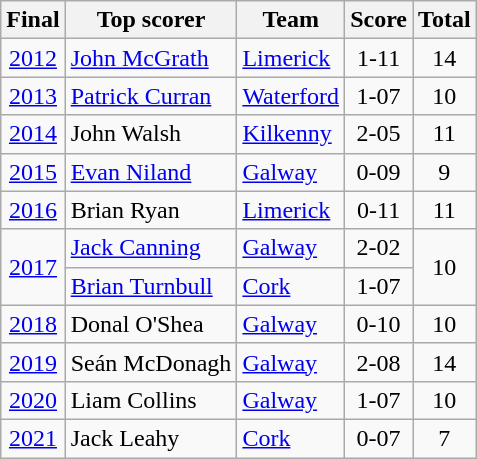<table class="wikitable" style="text-align:center;">
<tr>
<th>Final</th>
<th>Top scorer</th>
<th>Team</th>
<th>Score</th>
<th>Total</th>
</tr>
<tr>
<td><a href='#'>2012</a></td>
<td style="text-align:left;"><a href='#'>John McGrath</a></td>
<td style="text-align:left;"><a href='#'>Limerick</a></td>
<td>1-11</td>
<td>14</td>
</tr>
<tr>
<td><a href='#'>2013</a></td>
<td style="text-align:left;"><a href='#'>Patrick Curran</a></td>
<td style="text-align:left;"><a href='#'>Waterford</a></td>
<td>1-07</td>
<td>10</td>
</tr>
<tr>
<td><a href='#'>2014</a></td>
<td style="text-align:left;">John Walsh</td>
<td style="text-align:left;"><a href='#'>Kilkenny</a></td>
<td>2-05</td>
<td>11</td>
</tr>
<tr>
<td><a href='#'>2015</a></td>
<td style="text-align:left;"><a href='#'>Evan Niland</a></td>
<td style="text-align:left;"><a href='#'>Galway</a></td>
<td>0-09</td>
<td>9</td>
</tr>
<tr>
<td><a href='#'>2016</a></td>
<td style="text-align:left;">Brian Ryan</td>
<td style="text-align:left;"><a href='#'>Limerick</a></td>
<td>0-11</td>
<td>11</td>
</tr>
<tr>
<td rowspan=2><a href='#'>2017</a></td>
<td style="text-align:left;"><a href='#'>Jack Canning</a></td>
<td style="text-align:left;"><a href='#'>Galway</a></td>
<td>2-02</td>
<td rowspan=2>10</td>
</tr>
<tr>
<td style="text-align:left;"><a href='#'>Brian Turnbull</a></td>
<td style="text-align:left;"><a href='#'>Cork</a></td>
<td>1-07</td>
</tr>
<tr>
<td><a href='#'>2018</a></td>
<td style="text-align:left;">Donal O'Shea</td>
<td style="text-align:left;"><a href='#'>Galway</a></td>
<td>0-10</td>
<td>10</td>
</tr>
<tr>
<td><a href='#'>2019</a></td>
<td style="text-align:left;">Seán McDonagh</td>
<td style="text-align:left;"><a href='#'>Galway</a></td>
<td>2-08</td>
<td>14</td>
</tr>
<tr>
<td><a href='#'>2020</a></td>
<td style="text-align:left;">Liam Collins</td>
<td style="text-align:left;"><a href='#'>Galway</a></td>
<td>1-07</td>
<td>10</td>
</tr>
<tr>
<td><a href='#'>2021</a></td>
<td style="text-align:left;">Jack Leahy</td>
<td style="text-align:left;"><a href='#'>Cork</a></td>
<td>0-07</td>
<td>7</td>
</tr>
</table>
